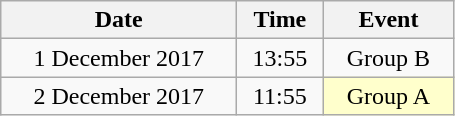<table class = "wikitable" style="text-align:center;">
<tr>
<th width=150>Date</th>
<th width=50>Time</th>
<th width=80>Event</th>
</tr>
<tr>
<td>1 December 2017</td>
<td>13:55</td>
<td>Group B</td>
</tr>
<tr>
<td>2 December 2017</td>
<td>11:55</td>
<td bgcolor=ffffcc>Group A</td>
</tr>
</table>
